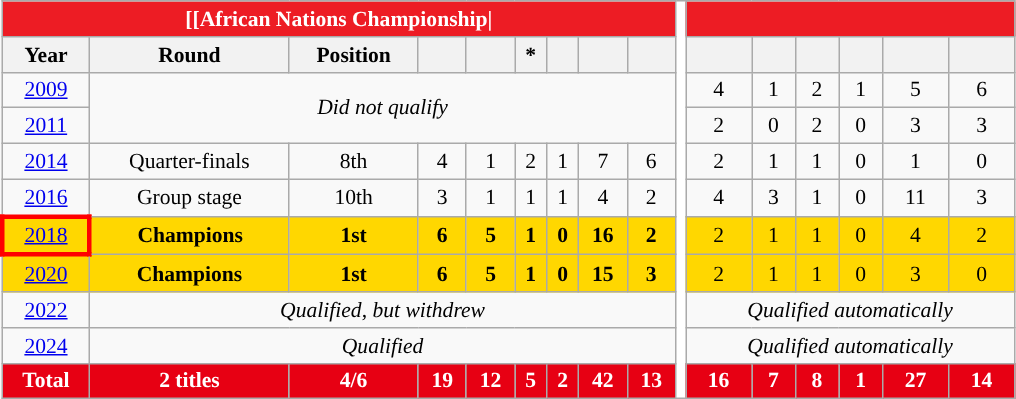<table class="wikitable" style="font-size:90%; text-align:center">
<tr>
<th colspan="9" style="background:#ED1C24; color:white; ">[[African Nations Championship|</th>
<th style="width:1%;background:white" rowspan="11"></th>
<th colspan="6" style="background:#ED1C24; color:white; "></th>
</tr>
<tr>
<th>Year</th>
<th>Round</th>
<th>Position</th>
<th></th>
<th></th>
<th>*</th>
<th></th>
<th></th>
<th></th>
<th></th>
<th></th>
<th></th>
<th></th>
<th></th>
<th></th>
</tr>
<tr>
<td> <a href='#'>2009</a></td>
<td colspan=8 rowspan=2><em>Did not qualify</em></td>
<td>4</td>
<td>1</td>
<td>2</td>
<td>1</td>
<td>5</td>
<td>6</td>
</tr>
<tr>
<td> <a href='#'>2011</a></td>
<td>2</td>
<td>0</td>
<td>2</td>
<td>0</td>
<td>3</td>
<td>3</td>
</tr>
<tr>
<td> <a href='#'>2014</a></td>
<td>Quarter-finals</td>
<td>8th</td>
<td>4</td>
<td>1</td>
<td>2</td>
<td>1</td>
<td>7</td>
<td>6</td>
<td>2</td>
<td>1</td>
<td>1</td>
<td>0</td>
<td>1</td>
<td>0</td>
</tr>
<tr>
<td> <a href='#'>2016</a></td>
<td>Group stage</td>
<td>10th</td>
<td>3</td>
<td>1</td>
<td>1</td>
<td>1</td>
<td>4</td>
<td>2</td>
<td>4</td>
<td>3</td>
<td>1</td>
<td>0</td>
<td>11</td>
<td>3</td>
</tr>
<tr bgcolor="gold">
<td style="border: 3px solid red"> <a href='#'>2018</a></td>
<td><strong>Champions</strong></td>
<td><strong>1st</strong></td>
<td><strong>6</strong></td>
<td><strong>5</strong></td>
<td><strong>1</strong></td>
<td><strong>0</strong></td>
<td><strong>16</strong></td>
<td><strong>2</strong></td>
<td>2</td>
<td>1</td>
<td>1</td>
<td>0</td>
<td>4</td>
<td>2</td>
</tr>
<tr bgcolor="gold">
<td> <a href='#'>2020</a></td>
<td><strong>Champions</strong></td>
<td><strong>1st</strong></td>
<td><strong>6</strong></td>
<td><strong>5</strong></td>
<td><strong>1</strong></td>
<td><strong>0</strong></td>
<td><strong>15</strong></td>
<td><strong>3</strong></td>
<td>2</td>
<td>1</td>
<td>1</td>
<td>0</td>
<td>3</td>
<td>0</td>
</tr>
<tr>
<td> <a href='#'>2022</a></td>
<td colspan=8><em>Qualified, but withdrew</em></td>
<td colspan=6><em>Qualified automatically</em></td>
</tr>
<tr>
<td>   <a href='#'>2024</a></td>
<td colspan=8><em>Qualified</em></td>
<td colspan=6><em>Qualified automatically</em></td>
</tr>
<tr>
<th style="background:#E70013; color:white;">Total</th>
<th style="background:#E70013; color:white;">2 titles</th>
<th style="background:#E70013; color:white;">4/6</th>
<th style="background:#E70013; color:white;">19</th>
<th style="background:#E70013; color:white;">12</th>
<th style="background:#E70013; color:white;">5</th>
<th style="background:#E70013; color:white;">2</th>
<th style="background:#E70013; color:white;">42</th>
<th style="background:#E70013; color:white;">13</th>
<th style="background:#E70013; color:white;">16</th>
<th style="background:#E70013; color:white;">7</th>
<th style="background:#E70013; color:white;">8</th>
<th style="background:#E70013; color:white;">1</th>
<th style="background:#E70013; color:white;">27</th>
<th style="background:#E70013; color:white;">14</th>
</tr>
</table>
